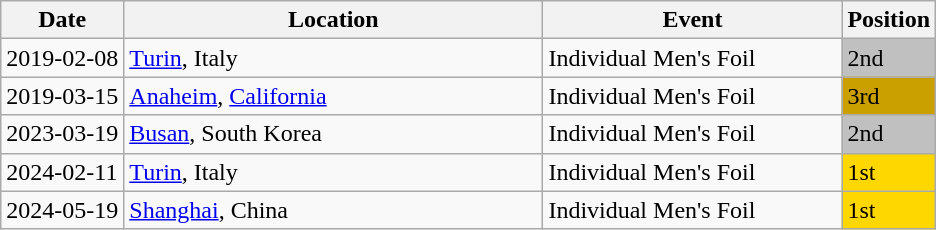<table class="wikitable sortable">
<tr>
<th>Date</th>
<th style="width:17em">Location</th>
<th style="width:12em">Event</th>
<th>Position</th>
</tr>
<tr>
<td>2019-02-08</td>
<td rowspan="1" align="left"> <a href='#'>Turin</a>, Italy</td>
<td>Individual Men's Foil</td>
<td bgcolor="silver">2nd</td>
</tr>
<tr>
<td>2019-03-15</td>
<td rowspan="1" align="left"> <a href='#'>Anaheim</a>, <a href='#'>California</a></td>
<td>Individual Men's Foil</td>
<td bgcolor="caramel">3rd</td>
</tr>
<tr>
<td>2023-03-19</td>
<td rowspan="1" align="left"> <a href='#'>Busan</a>, South Korea</td>
<td>Individual Men's Foil</td>
<td bgcolor="silver">2nd</td>
</tr>
<tr>
<td>2024-02-11</td>
<td rowspan="1" align="left"> <a href='#'>Turin</a>, Italy</td>
<td>Individual Men's Foil</td>
<td bgcolor="gold">1st</td>
</tr>
<tr>
<td>2024-05-19</td>
<td rowspan="1" align="left"> <a href='#'>Shanghai</a>, China</td>
<td>Individual Men's Foil</td>
<td bgcolor="gold">1st</td>
</tr>
</table>
